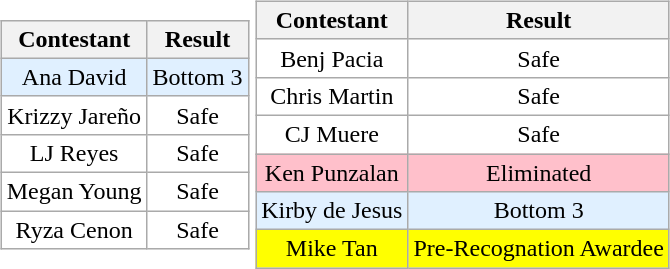<table>
<tr>
<td><br><table class="wikitable sortable nowrap" style="margin:auto; text-align:center">
<tr>
<th scope="col">Contestant</th>
<th scope="col">Result</th>
</tr>
<tr>
<td bgcolor=#e0f0ff>Ana David</td>
<td bgcolor=#e0f0ff>Bottom 3</td>
</tr>
<tr>
<td bgcolor=#FFFFFF>Krizzy Jareño</td>
<td bgcolor=#FFFFFF>Safe</td>
</tr>
<tr>
<td bgcolor=#FFFFFF>LJ Reyes</td>
<td bgcolor=#FFFFFF>Safe</td>
</tr>
<tr>
<td bgcolor=#FFFFFF>Megan Young</td>
<td bgcolor=#FFFFFF>Safe</td>
</tr>
<tr>
<td bgcolor=#FFFFFF>Ryza Cenon</td>
<td bgcolor=#FFFFFF>Safe</td>
</tr>
</table>
</td>
<td><br><table class="wikitable sortable nowrap" style="margin:auto; text-align:center">
<tr>
<th scope="col">Contestant</th>
<th scope="col">Result</th>
</tr>
<tr>
<td bgcolor=#FFFFFF>Benj Pacia</td>
<td bgcolor=#FFFFFF>Safe</td>
</tr>
<tr>
<td bgcolor=#FFFFFF>Chris Martin</td>
<td bgcolor=#FFFFFF>Safe</td>
</tr>
<tr>
<td bgcolor=#FFFFFF>CJ Muere</td>
<td bgcolor=#FFFFFF>Safe</td>
</tr>
<tr>
<td bgcolor=pink>Ken Punzalan</td>
<td bgcolor=pink>Eliminated</td>
</tr>
<tr>
<td bgcolor=#e0f0ff>Kirby de Jesus</td>
<td bgcolor=#e0f0ff>Bottom 3</td>
</tr>
<tr>
<td bgcolor=#FFFF00>Mike Tan</td>
<td bgcolor=#FFFF00>Pre-Recognation Awardee</td>
</tr>
</table>
</td>
</tr>
</table>
